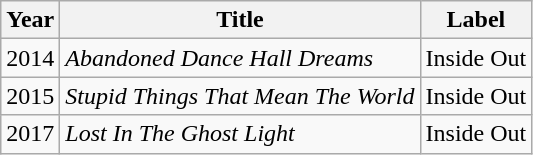<table class="wikitable">
<tr>
<th>Year</th>
<th>Title</th>
<th>Label</th>
</tr>
<tr>
<td>2014</td>
<td><em>Abandoned Dance Hall Dreams</em></td>
<td>Inside Out</td>
</tr>
<tr>
<td>2015</td>
<td><em>Stupid Things That Mean The World</em></td>
<td>Inside Out</td>
</tr>
<tr>
<td>2017</td>
<td><em>Lost In The Ghost Light</em></td>
<td>Inside Out</td>
</tr>
</table>
